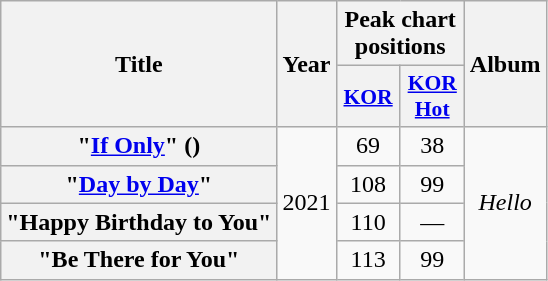<table class="wikitable plainrowheaders" style="text-align:center">
<tr>
<th scope="col" rowspan="2">Title</th>
<th scope="col" rowspan="2">Year</th>
<th scope="col" colspan="2">Peak chart positions</th>
<th scope="col" rowspan="2">Album</th>
</tr>
<tr>
<th scope="col" style="font-size:90%; width:2.5em"><a href='#'>KOR</a><br></th>
<th scope="col" style="font-size:90%; width:2.5em"><a href='#'>KOR<br>Hot</a><br></th>
</tr>
<tr>
<th scope="row">"<a href='#'>If Only</a>" ()<br></th>
<td rowspan="4">2021</td>
<td>69</td>
<td>38</td>
<td rowspan="4"><em>Hello</em></td>
</tr>
<tr>
<th scope="row">"<a href='#'>Day by Day</a>"</th>
<td>108</td>
<td>99</td>
</tr>
<tr>
<th scope="row">"Happy Birthday to You"</th>
<td>110</td>
<td>—</td>
</tr>
<tr>
<th scope="row">"Be There for You"</th>
<td>113</td>
<td>99</td>
</tr>
</table>
